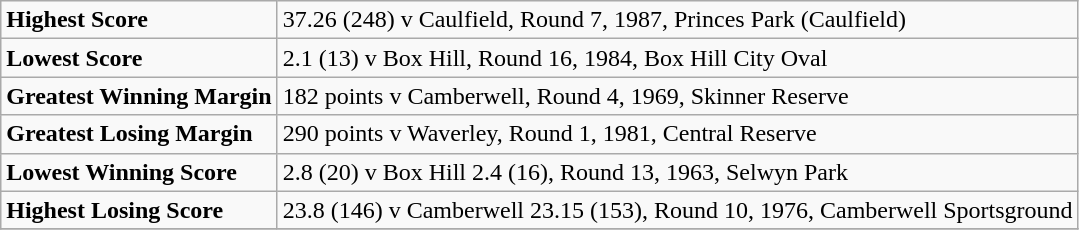<table class="wikitable">
<tr>
<td><strong>Highest Score</strong></td>
<td>37.26 (248) v Caulfield, Round 7, 1987, Princes Park (Caulfield)</td>
</tr>
<tr>
<td><strong>Lowest Score</strong></td>
<td>2.1 (13) v Box Hill, Round 16, 1984, Box Hill City Oval</td>
</tr>
<tr>
<td><strong>Greatest Winning Margin</strong></td>
<td>182 points v Camberwell, Round 4, 1969, Skinner Reserve</td>
</tr>
<tr>
<td><strong>Greatest Losing Margin</strong></td>
<td>290 points v Waverley, Round 1, 1981, Central Reserve</td>
</tr>
<tr>
<td><strong>Lowest Winning Score</strong></td>
<td>2.8 (20) v Box Hill 2.4 (16), Round 13, 1963, Selwyn Park</td>
</tr>
<tr>
<td><strong>Highest Losing Score</strong></td>
<td>23.8 (146) v Camberwell 23.15 (153), Round 10, 1976, Camberwell Sportsground</td>
</tr>
<tr>
</tr>
</table>
